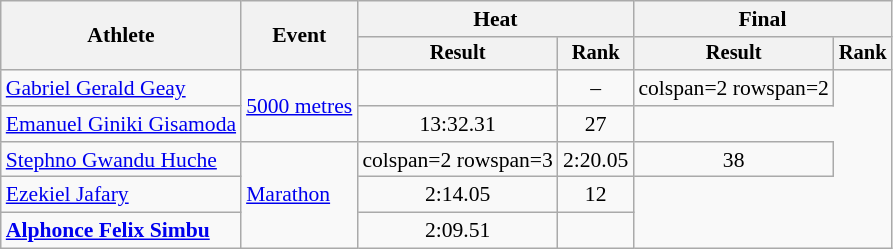<table class="wikitable" style="font-size:90%">
<tr>
<th rowspan="2">Athlete</th>
<th rowspan="2">Event</th>
<th colspan="2">Heat</th>
<th colspan="2">Final</th>
</tr>
<tr style="font-size:95%">
<th>Result</th>
<th>Rank</th>
<th>Result</th>
<th>Rank</th>
</tr>
<tr style=text-align:center>
<td style=text-align:left><a href='#'>Gabriel Gerald Geay</a></td>
<td style=text-align:left rowspan=2><a href='#'>5000 metres</a></td>
<td></td>
<td>–</td>
<td>colspan=2 rowspan=2 </td>
</tr>
<tr style=text-align:center>
<td style=text-align:left><a href='#'>Emanuel Giniki Gisamoda</a></td>
<td>13:32.31</td>
<td>27</td>
</tr>
<tr style=text-align:center>
<td style=text-align:left><a href='#'>Stephno Gwandu Huche</a></td>
<td style=text-align:left rowspan=3><a href='#'>Marathon</a></td>
<td>colspan=2 rowspan=3 </td>
<td>2:20.05</td>
<td>38</td>
</tr>
<tr style=text-align:center>
<td style=text-align:left><a href='#'>Ezekiel Jafary</a></td>
<td>2:14.05</td>
<td>12</td>
</tr>
<tr style=text-align:center>
<td style=text-align:left><strong><a href='#'>Alphonce Felix Simbu</a></strong></td>
<td>2:09.51</td>
<td></td>
</tr>
</table>
